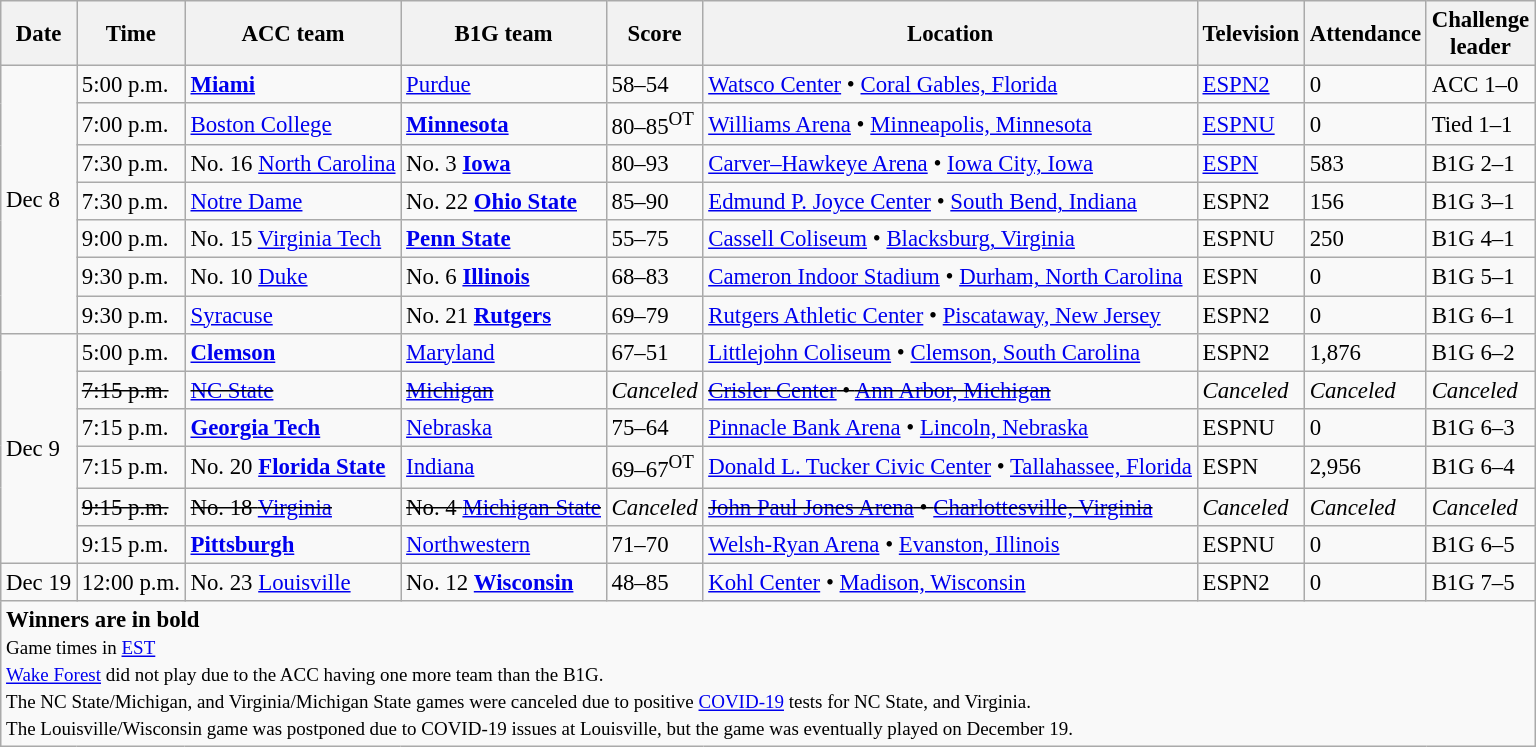<table class="wikitable" style="font-size: 95%;">
<tr>
<th>Date</th>
<th>Time</th>
<th>ACC team</th>
<th>B1G team</th>
<th>Score</th>
<th>Location</th>
<th>Television</th>
<th>Attendance</th>
<th>Challenge<br>leader</th>
</tr>
<tr>
<td rowspan=7>Dec 8</td>
<td>5:00 p.m.</td>
<td><a href='#'><strong>Miami</strong></a></td>
<td><a href='#'>Purdue</a></td>
<td>58–54</td>
<td><a href='#'>Watsco Center</a> • <a href='#'>Coral Gables, Florida</a></td>
<td><a href='#'>ESPN2</a></td>
<td>0</td>
<td>ACC 1–0</td>
</tr>
<tr>
<td>7:00 p.m.</td>
<td><a href='#'>Boston College</a></td>
<td><a href='#'><strong>Minnesota</strong></a></td>
<td>80–85<sup>OT</sup></td>
<td><a href='#'>Williams Arena</a> • <a href='#'>Minneapolis, Minnesota</a></td>
<td><a href='#'>ESPNU</a></td>
<td>0</td>
<td>Tied 1–1</td>
</tr>
<tr>
<td>7:30 p.m.</td>
<td>No. 16 <a href='#'>North Carolina</a></td>
<td>No. 3 <a href='#'><strong>Iowa</strong></a></td>
<td>80–93</td>
<td><a href='#'>Carver–Hawkeye Arena</a> • <a href='#'>Iowa City, Iowa</a></td>
<td><a href='#'>ESPN</a></td>
<td>583</td>
<td>B1G 2–1</td>
</tr>
<tr>
<td>7:30 p.m.</td>
<td><a href='#'>Notre Dame</a></td>
<td>No. 22 <a href='#'><strong>Ohio State</strong></a></td>
<td>85–90</td>
<td><a href='#'>Edmund P. Joyce Center</a> • <a href='#'>South Bend, Indiana</a></td>
<td>ESPN2</td>
<td>156</td>
<td>B1G 3–1</td>
</tr>
<tr>
<td>9:00 p.m.</td>
<td>No. 15 <a href='#'>Virginia Tech</a></td>
<td><a href='#'><strong>Penn State</strong></a></td>
<td>55–75</td>
<td><a href='#'>Cassell Coliseum</a> • <a href='#'>Blacksburg, Virginia</a></td>
<td>ESPNU</td>
<td>250</td>
<td>B1G 4–1</td>
</tr>
<tr>
<td>9:30 p.m.</td>
<td>No. 10 <a href='#'>Duke</a></td>
<td>No. 6 <a href='#'><strong>Illinois</strong></a></td>
<td>68–83</td>
<td><a href='#'>Cameron Indoor Stadium</a> • <a href='#'>Durham, North Carolina</a></td>
<td>ESPN</td>
<td>0</td>
<td>B1G 5–1</td>
</tr>
<tr>
<td>9:30 p.m.</td>
<td><a href='#'>Syracuse</a></td>
<td>No. 21 <a href='#'><strong>Rutgers</strong></a></td>
<td>69–79</td>
<td><a href='#'>Rutgers Athletic Center</a> • <a href='#'>Piscataway, New Jersey</a></td>
<td>ESPN2</td>
<td>0</td>
<td>B1G 6–1</td>
</tr>
<tr>
<td rowspan=6>Dec 9</td>
<td>5:00 p.m.</td>
<td><a href='#'><strong>Clemson</strong></a></td>
<td><a href='#'>Maryland</a></td>
<td>67–51</td>
<td><a href='#'>Littlejohn Coliseum</a> • <a href='#'>Clemson, South Carolina</a></td>
<td>ESPN2</td>
<td>1,876</td>
<td>B1G 6–2</td>
</tr>
<tr>
<td><s>7:15 p.m.</s></td>
<td><s><a href='#'>NC State</a></s></td>
<td><s><a href='#'>Michigan</a></s></td>
<td><em>Canceled</em></td>
<td><s><a href='#'>Crisler Center</a> • <a href='#'>Ann Arbor, Michigan</a></s></td>
<td><em>Canceled</em></td>
<td><em>Canceled</em></td>
<td><em>Canceled</em></td>
</tr>
<tr>
<td>7:15 p.m.</td>
<td><a href='#'><strong>Georgia Tech</strong></a></td>
<td><a href='#'>Nebraska</a></td>
<td>75–64</td>
<td><a href='#'>Pinnacle Bank Arena</a> • <a href='#'>Lincoln, Nebraska</a></td>
<td>ESPNU</td>
<td>0</td>
<td>B1G 6–3</td>
</tr>
<tr>
<td>7:15 p.m.</td>
<td>No. 20 <a href='#'><strong>Florida State</strong></a></td>
<td><a href='#'>Indiana</a></td>
<td>69–67<sup>OT</sup></td>
<td><a href='#'>Donald L. Tucker Civic Center</a> • <a href='#'>Tallahassee, Florida</a></td>
<td>ESPN</td>
<td>2,956</td>
<td>B1G 6–4</td>
</tr>
<tr>
<td><s>9:15 p.m.</s></td>
<td><s>No. 18 <a href='#'>Virginia</a></s></td>
<td><s>No. 4 <a href='#'>Michigan State</a></s></td>
<td><em>Canceled</em></td>
<td><s><a href='#'>John Paul Jones Arena</a> • <a href='#'>Charlottesville, Virginia</a></s></td>
<td><em>Canceled</em></td>
<td><em>Canceled</em></td>
<td><em>Canceled</em></td>
</tr>
<tr>
<td>9:15 p.m.</td>
<td><a href='#'><strong>Pittsburgh</strong></a></td>
<td><a href='#'>Northwestern</a></td>
<td>71–70</td>
<td><a href='#'>Welsh-Ryan Arena</a> • <a href='#'>Evanston, Illinois</a></td>
<td>ESPNU</td>
<td>0</td>
<td>B1G 6–5</td>
</tr>
<tr>
<td rowspan=1>Dec 19</td>
<td>12:00 p.m.</td>
<td>No. 23 <a href='#'>Louisville</a></td>
<td>No. 12 <a href='#'><strong>Wisconsin</strong></a></td>
<td>48–85</td>
<td><a href='#'>Kohl Center</a> • <a href='#'>Madison, Wisconsin</a></td>
<td>ESPN2</td>
<td>0</td>
<td>B1G 7–5</td>
</tr>
<tr>
<td colspan=9><strong>Winners are in bold</strong><br><small>Game times in <a href='#'>EST</a><br><a href='#'>Wake Forest</a> did not play due to the ACC having one more team than the B1G.<br>The NC State/Michigan, and Virginia/Michigan State games were canceled due to positive <a href='#'>COVID-19</a> tests for NC State, and Virginia.<br>The Louisville/Wisconsin game was postponed due to COVID-19 issues at Louisville, but the game was eventually played on December 19.</small></td>
</tr>
</table>
